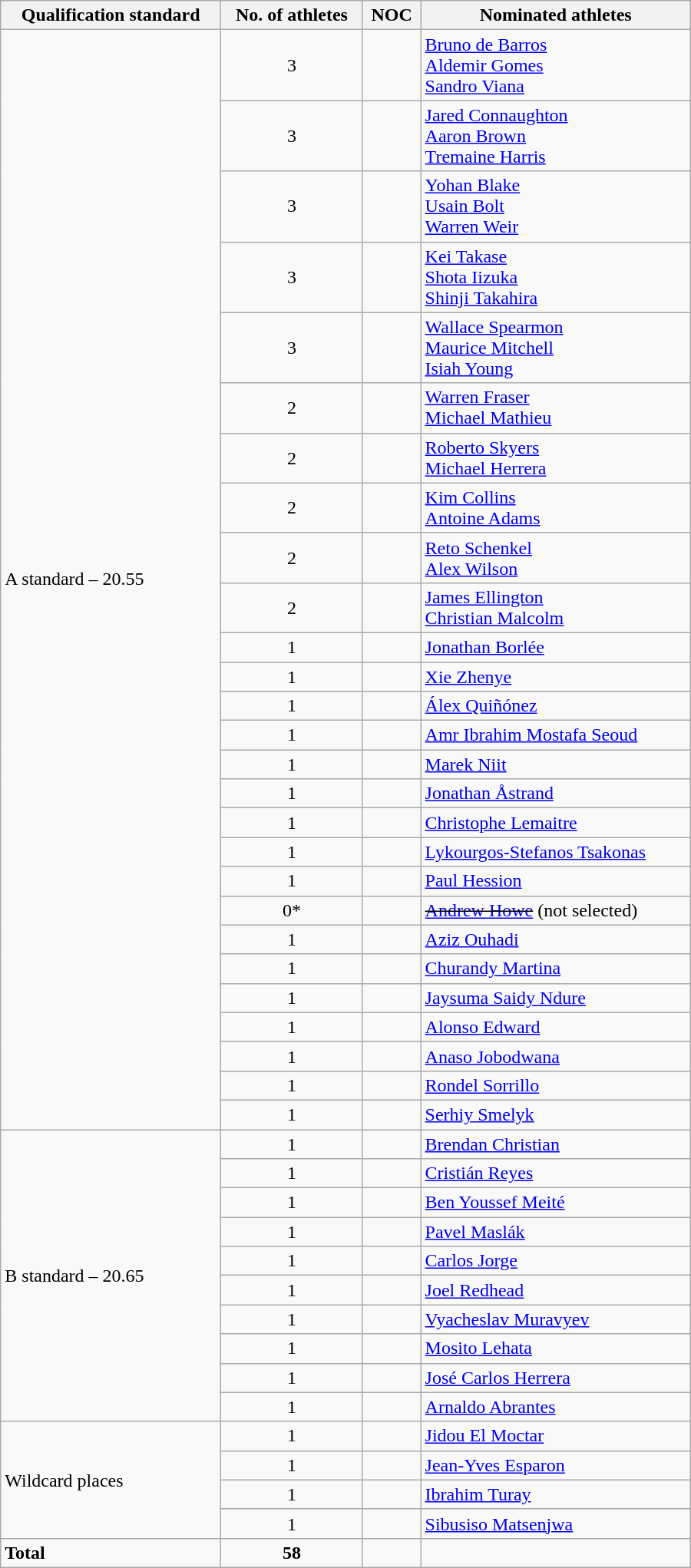<table class="wikitable"  style="text-align:left; width:600px;">
<tr>
<th>Qualification standard</th>
<th>No. of athletes</th>
<th>NOC</th>
<th>Nominated athletes</th>
</tr>
<tr>
<td rowspan="27">A standard – 20.55</td>
<td align=center>3</td>
<td></td>
<td><a href='#'>Bruno de Barros</a><br><a href='#'>Aldemir Gomes</a><br><a href='#'>Sandro Viana</a></td>
</tr>
<tr>
<td align=center>3</td>
<td></td>
<td><a href='#'>Jared Connaughton</a><br><a href='#'>Aaron Brown</a><br><a href='#'>Tremaine Harris</a></td>
</tr>
<tr>
<td align=center>3</td>
<td></td>
<td><a href='#'>Yohan Blake</a><br><a href='#'>Usain Bolt</a><br><a href='#'>Warren Weir</a></td>
</tr>
<tr>
<td align=center>3</td>
<td></td>
<td><a href='#'>Kei Takase</a><br><a href='#'>Shota Iizuka</a><br><a href='#'>Shinji Takahira</a></td>
</tr>
<tr>
<td align=center>3</td>
<td></td>
<td><a href='#'>Wallace Spearmon</a><br><a href='#'>Maurice Mitchell</a><br><a href='#'>Isiah Young</a></td>
</tr>
<tr>
<td align=center>2</td>
<td></td>
<td><a href='#'>Warren Fraser</a><br><a href='#'>Michael Mathieu</a></td>
</tr>
<tr>
<td align=center>2</td>
<td></td>
<td><a href='#'>Roberto Skyers</a><br><a href='#'>Michael Herrera</a></td>
</tr>
<tr>
<td align=center>2</td>
<td></td>
<td><a href='#'>Kim Collins</a><br><a href='#'>Antoine Adams</a></td>
</tr>
<tr>
<td align=center>2</td>
<td></td>
<td><a href='#'>Reto Schenkel</a><br><a href='#'>Alex Wilson</a></td>
</tr>
<tr>
<td align=center>2</td>
<td></td>
<td><a href='#'>James Ellington</a><br><a href='#'>Christian Malcolm</a></td>
</tr>
<tr>
<td align=center>1</td>
<td></td>
<td><a href='#'>Jonathan Borlée</a></td>
</tr>
<tr>
<td align=center>1</td>
<td></td>
<td><a href='#'>Xie Zhenye</a></td>
</tr>
<tr>
<td align=center>1</td>
<td></td>
<td><a href='#'>Álex Quiñónez</a></td>
</tr>
<tr>
<td align=center>1</td>
<td></td>
<td><a href='#'>Amr Ibrahim Mostafa Seoud</a></td>
</tr>
<tr>
<td align=center>1</td>
<td></td>
<td><a href='#'>Marek Niit</a></td>
</tr>
<tr>
<td align=center>1</td>
<td></td>
<td><a href='#'>Jonathan Åstrand</a></td>
</tr>
<tr>
<td align=center>1</td>
<td></td>
<td><a href='#'>Christophe Lemaitre</a></td>
</tr>
<tr>
<td align=center>1</td>
<td></td>
<td><a href='#'>Lykourgos-Stefanos Tsakonas</a></td>
</tr>
<tr>
<td align=center>1</td>
<td></td>
<td><a href='#'>Paul Hession</a></td>
</tr>
<tr>
<td align=center>0*</td>
<td></td>
<td><s><a href='#'>Andrew Howe</a></s> (not selected)</td>
</tr>
<tr>
<td align=center>1</td>
<td></td>
<td><a href='#'>Aziz Ouhadi</a></td>
</tr>
<tr>
<td align=center>1</td>
<td></td>
<td><a href='#'>Churandy Martina</a></td>
</tr>
<tr>
<td align=center>1</td>
<td></td>
<td><a href='#'>Jaysuma Saidy Ndure</a></td>
</tr>
<tr>
<td align=center>1</td>
<td></td>
<td><a href='#'>Alonso Edward</a></td>
</tr>
<tr>
<td align=center>1</td>
<td></td>
<td><a href='#'>Anaso Jobodwana</a></td>
</tr>
<tr>
<td align=center>1</td>
<td></td>
<td><a href='#'>Rondel Sorrillo</a></td>
</tr>
<tr>
<td align=center>1</td>
<td></td>
<td><a href='#'>Serhiy Smelyk</a></td>
</tr>
<tr>
<td rowspan="10">B standard – 20.65</td>
<td align=center>1</td>
<td></td>
<td><a href='#'>Brendan Christian</a></td>
</tr>
<tr>
<td align=center>1</td>
<td></td>
<td><a href='#'>Cristián Reyes</a></td>
</tr>
<tr>
<td align=center>1</td>
<td></td>
<td><a href='#'>Ben Youssef Meité</a></td>
</tr>
<tr>
<td align=center>1</td>
<td></td>
<td><a href='#'>Pavel Maslák</a></td>
</tr>
<tr>
<td align=center>1</td>
<td></td>
<td><a href='#'>Carlos Jorge</a></td>
</tr>
<tr>
<td align=center>1</td>
<td></td>
<td><a href='#'>Joel Redhead</a></td>
</tr>
<tr>
<td align=center>1</td>
<td></td>
<td><a href='#'>Vyacheslav Muravyev</a></td>
</tr>
<tr>
<td align=center>1</td>
<td></td>
<td><a href='#'>Mosito Lehata</a></td>
</tr>
<tr>
<td align=center>1</td>
<td></td>
<td><a href='#'>José Carlos Herrera</a></td>
</tr>
<tr>
<td align=center>1</td>
<td></td>
<td><a href='#'>Arnaldo Abrantes</a></td>
</tr>
<tr>
<td rowspan="4">Wildcard places</td>
<td align=center>1</td>
<td></td>
<td><a href='#'>Jidou El Moctar</a></td>
</tr>
<tr>
<td align=center>1</td>
<td></td>
<td><a href='#'>Jean-Yves Esparon</a></td>
</tr>
<tr>
<td align=center>1</td>
<td></td>
<td><a href='#'>Ibrahim Turay</a></td>
</tr>
<tr>
<td align=center>1</td>
<td></td>
<td><a href='#'>Sibusiso Matsenjwa</a></td>
</tr>
<tr>
<td><strong>Total</strong></td>
<td align=center><strong>58</strong></td>
<td></td>
<td></td>
</tr>
</table>
